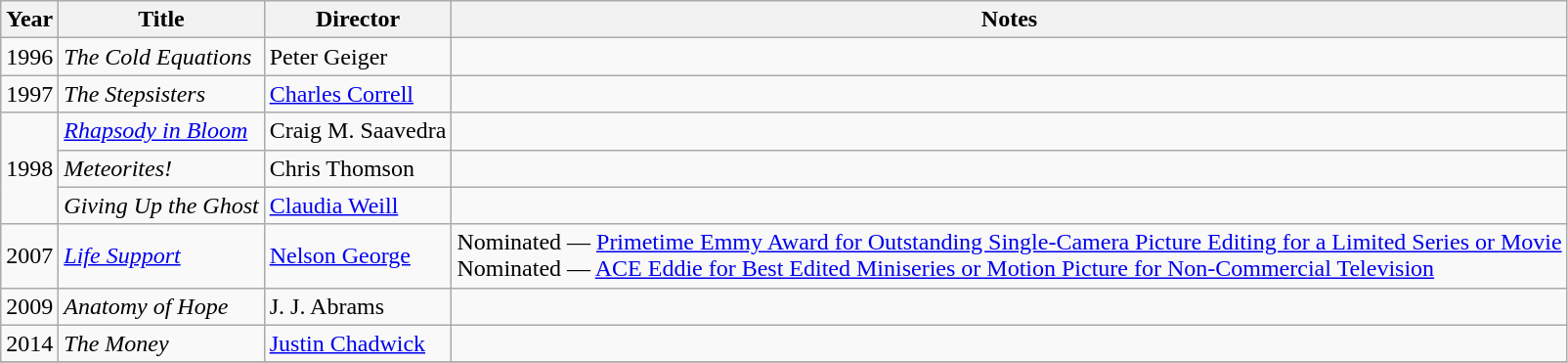<table class="wikitable sortable">
<tr>
<th>Year</th>
<th>Title</th>
<th>Director</th>
<th class="unsortable">Notes</th>
</tr>
<tr>
<td>1996</td>
<td><em>The Cold Equations</em></td>
<td>Peter Geiger</td>
<td></td>
</tr>
<tr>
<td>1997</td>
<td><em>The Stepsisters</em></td>
<td><a href='#'>Charles Correll</a></td>
<td></td>
</tr>
<tr>
<td rowspan=3>1998</td>
<td><em><a href='#'>Rhapsody in Bloom</a></em></td>
<td>Craig M. Saavedra</td>
<td></td>
</tr>
<tr>
<td><em>Meteorites!</em></td>
<td>Chris Thomson</td>
<td></td>
</tr>
<tr>
<td><em>Giving Up the Ghost</em></td>
<td><a href='#'>Claudia Weill</a></td>
<td></td>
</tr>
<tr>
<td>2007</td>
<td><em><a href='#'>Life Support</a></em></td>
<td><a href='#'>Nelson George</a></td>
<td>Nominated — <a href='#'>Primetime Emmy Award for Outstanding Single-Camera Picture Editing for a Limited Series or Movie</a><br>Nominated — <a href='#'>ACE Eddie for Best Edited Miniseries or Motion Picture for Non-Commercial Television</a></td>
</tr>
<tr>
<td>2009</td>
<td><em>Anatomy of Hope</em></td>
<td>J. J. Abrams</td>
<td></td>
</tr>
<tr>
<td>2014</td>
<td><em>The Money</em></td>
<td><a href='#'>Justin Chadwick</a></td>
<td></td>
</tr>
<tr>
</tr>
</table>
